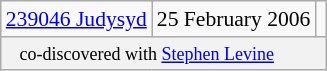<table class="wikitable floatright" style="font-size: 0.9em;">
<tr>
<td><a href='#'>239046 Judysyd</a></td>
<td>25 February 2006</td>
<td></td>
</tr>
<tr>
<th colspan=3 style="font-weight: normal; font-size: smaller; text-align: left; padding: 4px 0 2px 12px;">co-discovered with <a href='#'>Stephen Levine</a></th>
</tr>
</table>
